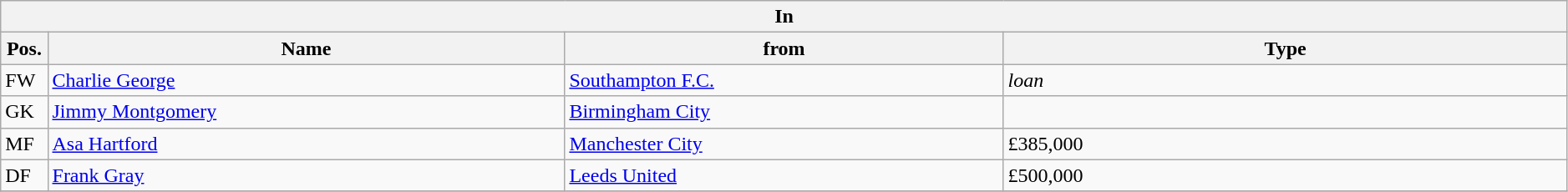<table class="wikitable" style="font-size:100%;width:99%;">
<tr>
<th colspan="4">In</th>
</tr>
<tr>
<th width=3%>Pos.</th>
<th width=33%>Name</th>
<th width=28%>from</th>
<th width=36%>Type</th>
</tr>
<tr>
<td>FW</td>
<td><a href='#'>Charlie George</a></td>
<td><a href='#'>Southampton F.C.</a></td>
<td><em>loan</em></td>
</tr>
<tr>
<td>GK</td>
<td><a href='#'>Jimmy Montgomery</a></td>
<td><a href='#'>Birmingham City</a></td>
<td></td>
</tr>
<tr>
<td>MF</td>
<td><a href='#'>Asa Hartford</a></td>
<td><a href='#'>Manchester City</a></td>
<td>£385,000 </td>
</tr>
<tr>
<td>DF</td>
<td><a href='#'>Frank Gray</a></td>
<td><a href='#'>Leeds United</a></td>
<td>£500,000 </td>
</tr>
<tr>
</tr>
</table>
